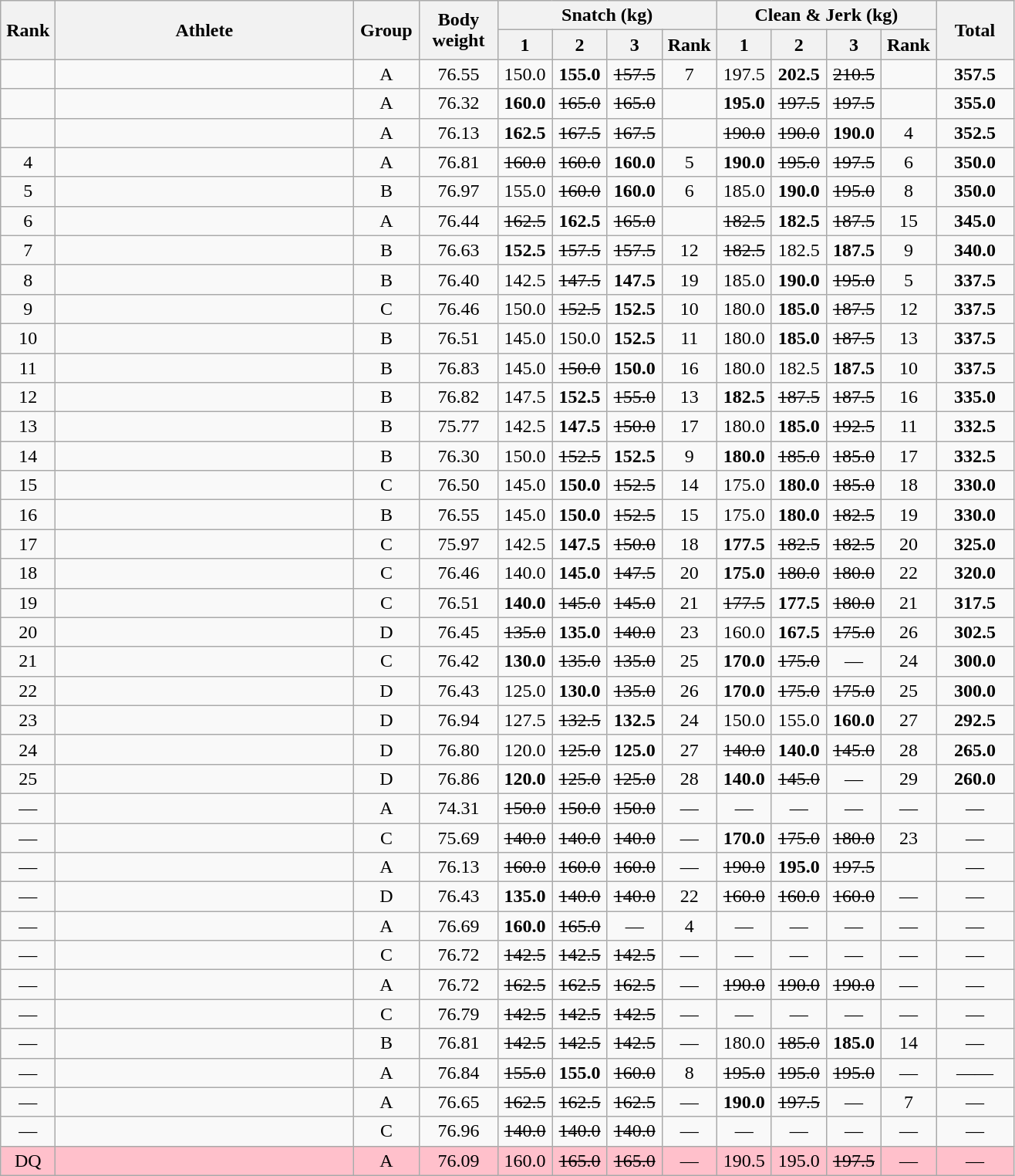<table class = "wikitable" style="text-align:center;">
<tr>
<th rowspan=2 width=40>Rank</th>
<th rowspan=2 width=250>Athlete</th>
<th rowspan=2 width=50>Group</th>
<th rowspan=2 width=60>Body weight</th>
<th colspan=4>Snatch (kg)</th>
<th colspan=4>Clean & Jerk (kg)</th>
<th rowspan=2 width=60>Total</th>
</tr>
<tr>
<th width=40>1</th>
<th width=40>2</th>
<th width=40>3</th>
<th width=40>Rank</th>
<th width=40>1</th>
<th width=40>2</th>
<th width=40>3</th>
<th width=40>Rank</th>
</tr>
<tr>
<td></td>
<td align=left></td>
<td>A</td>
<td>76.55</td>
<td>150.0</td>
<td><strong>155.0</strong></td>
<td><s>157.5 </s></td>
<td>7</td>
<td>197.5</td>
<td><strong>202.5</strong></td>
<td><s>210.5 </s></td>
<td></td>
<td><strong>357.5</strong></td>
</tr>
<tr>
<td></td>
<td align=left></td>
<td>A</td>
<td>76.32</td>
<td><strong>160.0</strong></td>
<td><s>165.0 </s></td>
<td><s>165.0 </s></td>
<td></td>
<td><strong>195.0</strong></td>
<td><s>197.5 </s></td>
<td><s>197.5 </s></td>
<td></td>
<td><strong>355.0</strong></td>
</tr>
<tr>
<td></td>
<td align=left></td>
<td>A</td>
<td>76.13</td>
<td><strong>162.5</strong></td>
<td><s>167.5 </s></td>
<td><s>167.5 </s></td>
<td></td>
<td><s>190.0 </s></td>
<td><s>190.0 </s></td>
<td><strong>190.0</strong></td>
<td>4</td>
<td><strong>352.5</strong></td>
</tr>
<tr>
<td>4</td>
<td align=left></td>
<td>A</td>
<td>76.81</td>
<td><s>160.0 </s></td>
<td><s>160.0 </s></td>
<td><strong>160.0</strong></td>
<td>5</td>
<td><strong>190.0</strong></td>
<td><s>195.0 </s></td>
<td><s>197.5 </s></td>
<td>6</td>
<td><strong>350.0</strong></td>
</tr>
<tr>
<td>5</td>
<td align=left></td>
<td>B</td>
<td>76.97</td>
<td>155.0</td>
<td><s>160.0 </s></td>
<td><strong>160.0</strong></td>
<td>6</td>
<td>185.0</td>
<td><strong>190.0</strong></td>
<td><s>195.0 </s></td>
<td>8</td>
<td><strong>350.0</strong></td>
</tr>
<tr>
<td>6</td>
<td align=left></td>
<td>A</td>
<td>76.44</td>
<td><s>162.5 </s></td>
<td><strong>162.5</strong></td>
<td><s>165.0 </s></td>
<td></td>
<td><s>182.5 </s></td>
<td><strong>182.5</strong></td>
<td><s>187.5 </s></td>
<td>15</td>
<td><strong>345.0</strong></td>
</tr>
<tr>
<td>7</td>
<td align=left></td>
<td>B</td>
<td>76.63</td>
<td><strong>152.5</strong></td>
<td><s>157.5 </s></td>
<td><s>157.5 </s></td>
<td>12</td>
<td><s>182.5 </s></td>
<td>182.5</td>
<td><strong>187.5</strong></td>
<td>9</td>
<td><strong>340.0</strong></td>
</tr>
<tr>
<td>8</td>
<td align=left></td>
<td>B</td>
<td>76.40</td>
<td>142.5</td>
<td><s>147.5 </s></td>
<td><strong>147.5</strong></td>
<td>19</td>
<td>185.0</td>
<td><strong>190.0</strong></td>
<td><s>195.0 </s></td>
<td>5</td>
<td><strong>337.5</strong></td>
</tr>
<tr>
<td>9</td>
<td align=left></td>
<td>C</td>
<td>76.46</td>
<td>150.0</td>
<td><s>152.5 </s></td>
<td><strong>152.5</strong></td>
<td>10</td>
<td>180.0</td>
<td><strong>185.0</strong></td>
<td><s>187.5 </s></td>
<td>12</td>
<td><strong>337.5</strong></td>
</tr>
<tr>
<td>10</td>
<td align=left></td>
<td>B</td>
<td>76.51</td>
<td>145.0</td>
<td>150.0</td>
<td><strong>152.5</strong></td>
<td>11</td>
<td>180.0</td>
<td><strong>185.0</strong></td>
<td><s>187.5 </s></td>
<td>13</td>
<td><strong>337.5</strong></td>
</tr>
<tr>
<td>11</td>
<td align=left></td>
<td>B</td>
<td>76.83</td>
<td>145.0</td>
<td><s>150.0 </s></td>
<td><strong>150.0</strong></td>
<td>16</td>
<td>180.0</td>
<td>182.5</td>
<td><strong>187.5</strong></td>
<td>10</td>
<td><strong>337.5</strong></td>
</tr>
<tr>
<td>12</td>
<td align=left></td>
<td>B</td>
<td>76.82</td>
<td>147.5</td>
<td><strong>152.5</strong></td>
<td><s>155.0 </s></td>
<td>13</td>
<td><strong>182.5</strong></td>
<td><s>187.5 </s></td>
<td><s>187.5 </s></td>
<td>16</td>
<td><strong>335.0</strong></td>
</tr>
<tr>
<td>13</td>
<td align=left></td>
<td>B</td>
<td>75.77</td>
<td>142.5</td>
<td><strong>147.5</strong></td>
<td><s>150.0 </s></td>
<td>17</td>
<td>180.0</td>
<td><strong>185.0</strong></td>
<td><s>192.5 </s></td>
<td>11</td>
<td><strong>332.5</strong></td>
</tr>
<tr>
<td>14</td>
<td align=left></td>
<td>B</td>
<td>76.30</td>
<td>150.0</td>
<td><s>152.5 </s></td>
<td><strong>152.5</strong></td>
<td>9</td>
<td><strong>180.0</strong></td>
<td><s>185.0 </s></td>
<td><s>185.0 </s></td>
<td>17</td>
<td><strong>332.5</strong></td>
</tr>
<tr>
<td>15</td>
<td align=left></td>
<td>C</td>
<td>76.50</td>
<td>145.0</td>
<td><strong>150.0</strong></td>
<td><s>152.5 </s></td>
<td>14</td>
<td>175.0</td>
<td><strong>180.0</strong></td>
<td><s>185.0 </s></td>
<td>18</td>
<td><strong>330.0</strong></td>
</tr>
<tr>
<td>16</td>
<td align=left></td>
<td>B</td>
<td>76.55</td>
<td>145.0</td>
<td><strong>150.0</strong></td>
<td><s>152.5 </s></td>
<td>15</td>
<td>175.0</td>
<td><strong>180.0</strong></td>
<td><s>182.5 </s></td>
<td>19</td>
<td><strong>330.0</strong></td>
</tr>
<tr>
<td>17</td>
<td align=left></td>
<td>C</td>
<td>75.97</td>
<td>142.5</td>
<td><strong>147.5</strong></td>
<td><s>150.0 </s></td>
<td>18</td>
<td><strong>177.5</strong></td>
<td><s>182.5 </s></td>
<td><s>182.5 </s></td>
<td>20</td>
<td><strong>325.0</strong></td>
</tr>
<tr>
<td>18</td>
<td align=left></td>
<td>C</td>
<td>76.46</td>
<td>140.0</td>
<td><strong>145.0</strong></td>
<td><s>147.5 </s></td>
<td>20</td>
<td><strong>175.0</strong></td>
<td><s>180.0 </s></td>
<td><s>180.0 </s></td>
<td>22</td>
<td><strong>320.0</strong></td>
</tr>
<tr>
<td>19</td>
<td align=left></td>
<td>C</td>
<td>76.51</td>
<td><strong>140.0</strong></td>
<td><s>145.0 </s></td>
<td><s>145.0 </s></td>
<td>21</td>
<td><s>177.5 </s></td>
<td><strong>177.5</strong></td>
<td><s>180.0 </s></td>
<td>21</td>
<td><strong>317.5</strong></td>
</tr>
<tr>
<td>20</td>
<td align=left></td>
<td>D</td>
<td>76.45</td>
<td><s>135.0 </s></td>
<td><strong>135.0</strong></td>
<td><s>140.0 </s></td>
<td>23</td>
<td>160.0</td>
<td><strong>167.5</strong></td>
<td><s>175.0 </s></td>
<td>26</td>
<td><strong>302.5</strong></td>
</tr>
<tr>
<td>21</td>
<td align=left></td>
<td>C</td>
<td>76.42</td>
<td><strong>130.0</strong></td>
<td><s>135.0 </s></td>
<td><s>135.0 </s></td>
<td>25</td>
<td><strong>170.0</strong></td>
<td><s>175.0 </s></td>
<td>—</td>
<td>24</td>
<td><strong>300.0</strong></td>
</tr>
<tr>
<td>22</td>
<td align=left></td>
<td>D</td>
<td>76.43</td>
<td>125.0</td>
<td><strong>130.0</strong></td>
<td><s>135.0 </s></td>
<td>26</td>
<td><strong>170.0</strong></td>
<td><s>175.0 </s></td>
<td><s>175.0 </s></td>
<td>25</td>
<td><strong>300.0</strong></td>
</tr>
<tr>
<td>23</td>
<td align=left></td>
<td>D</td>
<td>76.94</td>
<td>127.5</td>
<td><s>132.5 </s></td>
<td><strong>132.5</strong></td>
<td>24</td>
<td>150.0</td>
<td>155.0</td>
<td><strong>160.0</strong></td>
<td>27</td>
<td><strong>292.5</strong></td>
</tr>
<tr>
<td>24</td>
<td align=left></td>
<td>D</td>
<td>76.80</td>
<td>120.0</td>
<td><s>125.0 </s></td>
<td><strong>125.0</strong></td>
<td>27</td>
<td><s>140.0 </s></td>
<td><strong>140.0</strong></td>
<td><s>145.0 </s></td>
<td>28</td>
<td><strong>265.0</strong></td>
</tr>
<tr>
<td>25</td>
<td align=left></td>
<td>D</td>
<td>76.86</td>
<td><strong>120.0</strong></td>
<td><s>125.0 </s></td>
<td><s>125.0 </s></td>
<td>28</td>
<td><strong>140.0</strong></td>
<td><s>145.0 </s></td>
<td>—</td>
<td>29</td>
<td><strong>260.0</strong></td>
</tr>
<tr>
<td>—</td>
<td align=left></td>
<td>A</td>
<td>74.31</td>
<td><s>150.0 </s></td>
<td><s>150.0 </s></td>
<td><s>150.0 </s></td>
<td>—</td>
<td>—</td>
<td>—</td>
<td>—</td>
<td>—</td>
<td>—</td>
</tr>
<tr>
<td>—</td>
<td align=left></td>
<td>C</td>
<td>75.69</td>
<td><s>140.0 </s></td>
<td><s>140.0 </s></td>
<td><s>140.0 </s></td>
<td>—</td>
<td><strong>170.0</strong></td>
<td><s>175.0 </s></td>
<td><s>180.0 </s></td>
<td>23</td>
<td>—</td>
</tr>
<tr>
<td>—</td>
<td align=left></td>
<td>A</td>
<td>76.13</td>
<td><s>160.0 </s></td>
<td><s>160.0 </s></td>
<td><s>160.0 </s></td>
<td>—</td>
<td><s>190.0 </s></td>
<td><strong>195.0</strong></td>
<td><s>197.5 </s></td>
<td></td>
<td>—</td>
</tr>
<tr>
<td>—</td>
<td align=left></td>
<td>D</td>
<td>76.43</td>
<td><strong>135.0</strong></td>
<td><s>140.0 </s></td>
<td><s>140.0 </s></td>
<td>22</td>
<td><s>160.0 </s></td>
<td><s>160.0 </s></td>
<td><s>160.0 </s></td>
<td>—</td>
<td>—</td>
</tr>
<tr>
<td>—</td>
<td align=left></td>
<td>A</td>
<td>76.69</td>
<td><strong>160.0</strong></td>
<td><s>165.0 </s></td>
<td>—</td>
<td>4</td>
<td>—</td>
<td>—</td>
<td>—</td>
<td>—</td>
<td>—</td>
</tr>
<tr>
<td>—</td>
<td align=left></td>
<td>C</td>
<td>76.72</td>
<td><s>142.5 </s></td>
<td><s>142.5 </s></td>
<td><s>142.5 </s></td>
<td>—</td>
<td>—</td>
<td>—</td>
<td>—</td>
<td>—</td>
<td>—</td>
</tr>
<tr>
<td>—</td>
<td align=left></td>
<td>A</td>
<td>76.72</td>
<td><s>162.5 </s></td>
<td><s>162.5 </s></td>
<td><s>162.5 </s></td>
<td>—</td>
<td><s>190.0 </s></td>
<td><s>190.0 </s></td>
<td><s>190.0 </s></td>
<td>—</td>
<td>—</td>
</tr>
<tr>
<td>—</td>
<td align=left></td>
<td>C</td>
<td>76.79</td>
<td><s>142.5 </s></td>
<td><s>142.5 </s></td>
<td><s>142.5 </s></td>
<td>—</td>
<td>—</td>
<td>—</td>
<td>—</td>
<td>—</td>
<td>—</td>
</tr>
<tr>
<td>—</td>
<td align=left></td>
<td>B</td>
<td>76.81</td>
<td><s>142.5 </s></td>
<td><s>142.5 </s></td>
<td><s>142.5 </s></td>
<td>—</td>
<td>180.0</td>
<td><s>185.0 </s></td>
<td><strong>185.0</strong></td>
<td>14</td>
<td>—</td>
</tr>
<tr>
<td>—</td>
<td align=left></td>
<td>A</td>
<td>76.84</td>
<td><s>155.0 </s></td>
<td><strong>155.0</strong></td>
<td><s>160.0 </s></td>
<td>8</td>
<td><s>195.0 </s></td>
<td><s>195.0 </s></td>
<td><s>195.0 </s></td>
<td>—</td>
<td>——</td>
</tr>
<tr>
<td>—</td>
<td align=left></td>
<td>A</td>
<td>76.65</td>
<td><s>162.5 </s></td>
<td><s>162.5 </s></td>
<td><s>162.5 </s></td>
<td>—</td>
<td><strong>190.0</strong></td>
<td><s>197.5 </s></td>
<td>—</td>
<td>7</td>
<td>—</td>
</tr>
<tr>
<td>—</td>
<td align=left></td>
<td>C</td>
<td>76.96</td>
<td><s>140.0 </s></td>
<td><s>140.0 </s></td>
<td><s>140.0 </s></td>
<td>—</td>
<td>—</td>
<td>—</td>
<td>—</td>
<td>—</td>
<td>—</td>
</tr>
<tr bgcolor=pink>
<td>DQ</td>
<td align=left></td>
<td>A</td>
<td>76.09</td>
<td>160.0</td>
<td><s>165.0 </s></td>
<td><s>165.0 </s></td>
<td>—</td>
<td>190.5</td>
<td>195.0</td>
<td><s>197.5 </s></td>
<td>—</td>
<td>—</td>
</tr>
</table>
